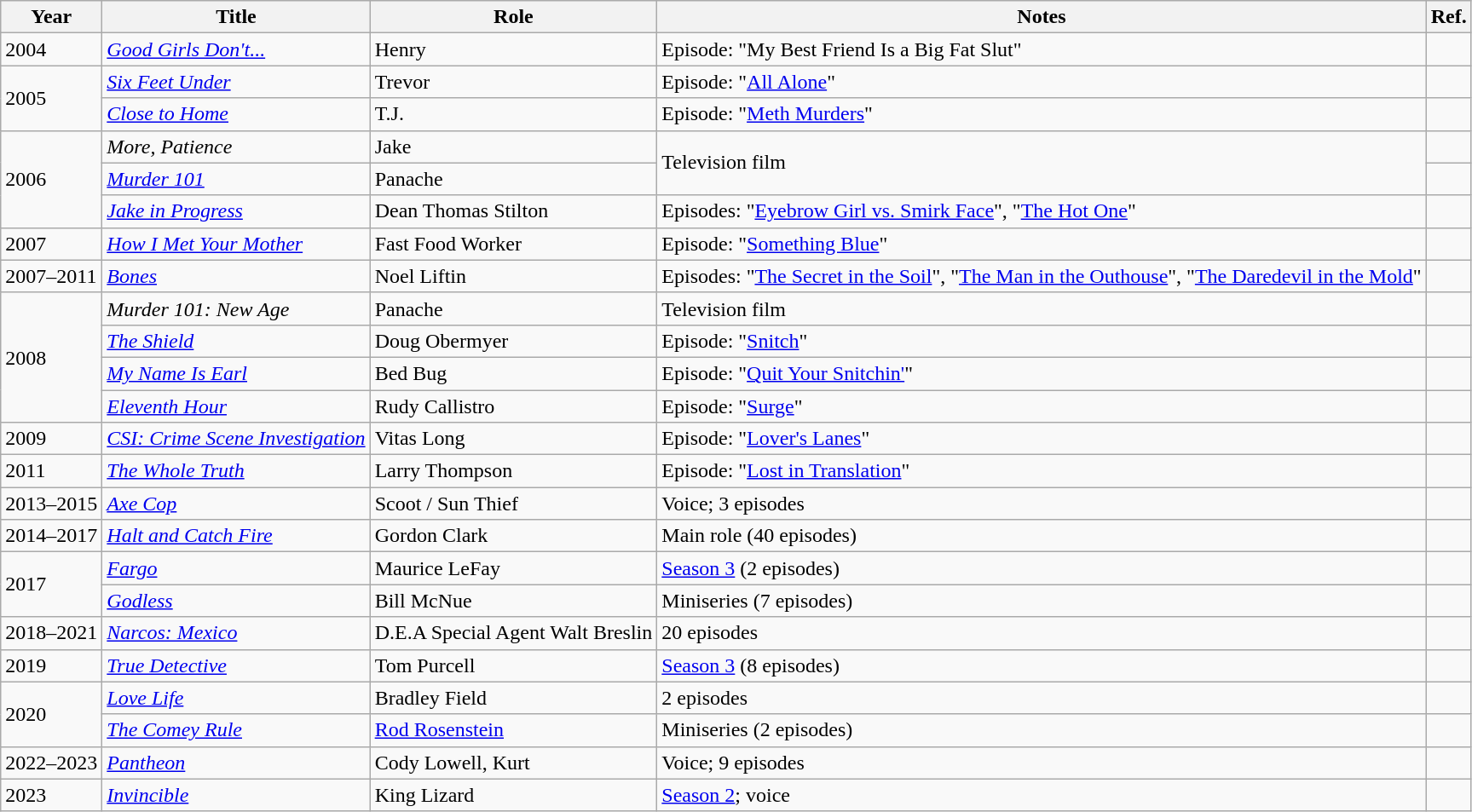<table class="wikitable sortable">
<tr>
<th>Year</th>
<th>Title</th>
<th>Role</th>
<th class="unsortable">Notes</th>
<th>Ref.</th>
</tr>
<tr>
<td>2004</td>
<td><em><a href='#'>Good Girls Don't...</a></em></td>
<td>Henry</td>
<td>Episode: "My Best Friend Is a Big Fat Slut"</td>
<td></td>
</tr>
<tr>
<td rowspan=2>2005</td>
<td><em><a href='#'>Six Feet Under</a></em></td>
<td>Trevor</td>
<td>Episode: "<a href='#'>All Alone</a>"</td>
<td></td>
</tr>
<tr>
<td><em><a href='#'>Close to Home</a></em></td>
<td>T.J.</td>
<td>Episode: "<a href='#'>Meth Murders</a>"</td>
<td></td>
</tr>
<tr>
<td rowspan=3>2006</td>
<td><em>More, Patience</em></td>
<td>Jake</td>
<td rowspan="2">Television film</td>
<td></td>
</tr>
<tr>
<td><em><a href='#'>Murder 101</a></em></td>
<td>Panache</td>
<td></td>
</tr>
<tr>
<td><em><a href='#'>Jake in Progress</a></em></td>
<td>Dean Thomas Stilton</td>
<td>Episodes: "<a href='#'>Eyebrow Girl vs. Smirk Face</a>", "<a href='#'>The Hot One</a>"</td>
<td></td>
</tr>
<tr>
<td>2007</td>
<td><em><a href='#'>How I Met Your Mother</a></em></td>
<td>Fast Food Worker</td>
<td>Episode: "<a href='#'>Something Blue</a>"</td>
<td></td>
</tr>
<tr>
<td>2007–2011</td>
<td><em><a href='#'>Bones</a></em></td>
<td>Noel Liftin</td>
<td>Episodes: "<a href='#'>The Secret in the Soil</a>", "<a href='#'>The Man in the Outhouse</a>", "<a href='#'>The Daredevil in the Mold</a>"</td>
<td></td>
</tr>
<tr>
<td rowspan=4>2008</td>
<td><em>Murder 101: New Age</em></td>
<td>Panache</td>
<td>Television film</td>
<td></td>
</tr>
<tr>
<td><em><a href='#'>The Shield</a></em></td>
<td>Doug Obermyer</td>
<td>Episode: "<a href='#'>Snitch</a>"</td>
<td></td>
</tr>
<tr>
<td><em><a href='#'>My Name Is Earl</a></em></td>
<td>Bed Bug</td>
<td>Episode: "<a href='#'>Quit Your Snitchin'</a>"</td>
<td></td>
</tr>
<tr>
<td><em><a href='#'>Eleventh Hour</a></em></td>
<td>Rudy Callistro</td>
<td>Episode: "<a href='#'>Surge</a>"</td>
<td></td>
</tr>
<tr>
<td>2009</td>
<td><em><a href='#'>CSI: Crime Scene Investigation</a></em></td>
<td>Vitas Long</td>
<td>Episode: "<a href='#'>Lover's Lanes</a>"</td>
<td></td>
</tr>
<tr>
<td>2011</td>
<td><em><a href='#'>The Whole Truth</a></em></td>
<td>Larry Thompson</td>
<td>Episode: "<a href='#'>Lost in Translation</a>"</td>
<td></td>
</tr>
<tr>
<td>2013–2015</td>
<td><em><a href='#'>Axe Cop</a></em></td>
<td>Scoot / Sun Thief</td>
<td>Voice; 3 episodes</td>
<td></td>
</tr>
<tr>
<td>2014–2017</td>
<td><em><a href='#'>Halt and Catch Fire</a></em></td>
<td>Gordon Clark</td>
<td>Main role (40 episodes)</td>
<td></td>
</tr>
<tr>
<td rowspan=2>2017</td>
<td><em><a href='#'>Fargo</a></em></td>
<td>Maurice LeFay</td>
<td><a href='#'>Season 3</a> (2 episodes)</td>
<td></td>
</tr>
<tr>
<td><em><a href='#'>Godless</a></em></td>
<td>Bill McNue</td>
<td>Miniseries (7 episodes)</td>
<td></td>
</tr>
<tr>
<td>2018–2021</td>
<td><em><a href='#'>Narcos: Mexico</a></em></td>
<td>D.E.A Special Agent Walt Breslin</td>
<td>20 episodes</td>
<td></td>
</tr>
<tr>
<td>2019</td>
<td><em><a href='#'>True Detective</a></em></td>
<td>Tom Purcell</td>
<td><a href='#'>Season 3</a> (8 episodes)</td>
<td></td>
</tr>
<tr>
<td rowspan=2>2020</td>
<td><em><a href='#'>Love Life</a></em></td>
<td>Bradley Field</td>
<td>2 episodes</td>
<td></td>
</tr>
<tr>
<td><em><a href='#'>The Comey Rule</a></em></td>
<td><a href='#'>Rod Rosenstein</a></td>
<td>Miniseries (2 episodes)</td>
<td></td>
</tr>
<tr>
<td>2022–2023</td>
<td><em><a href='#'>Pantheon</a></em></td>
<td>Cody Lowell, Kurt</td>
<td>Voice; 9 episodes</td>
<td></td>
</tr>
<tr>
<td>2023</td>
<td><em><a href='#'>Invincible</a></em></td>
<td>King Lizard</td>
<td><a href='#'>Season 2</a>; voice</td>
<td></td>
</tr>
</table>
